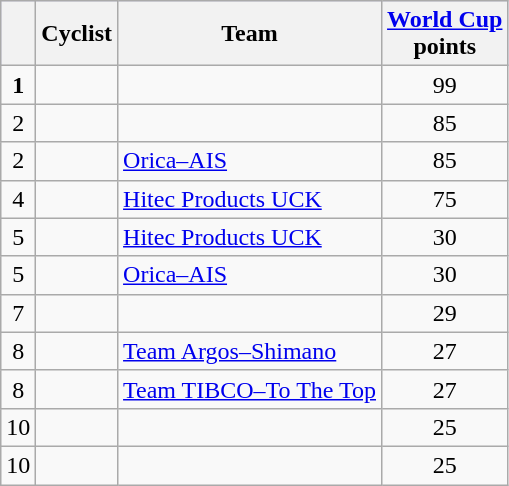<table class="wikitable">
<tr style="background:#ccccff;">
<th></th>
<th>Cyclist</th>
<th>Team</th>
<th><a href='#'>World Cup</a><br>points</th>
</tr>
<tr>
<td align=center><strong>1</strong></td>
<td></td>
<td></td>
<td align=center>99</td>
</tr>
<tr>
<td align=center>2</td>
<td></td>
<td></td>
<td align=center>85</td>
</tr>
<tr>
<td align=center>2</td>
<td></td>
<td><a href='#'>Orica–AIS</a></td>
<td align=center>85</td>
</tr>
<tr>
<td align=center>4</td>
<td></td>
<td><a href='#'>Hitec Products UCK</a></td>
<td align=center>75</td>
</tr>
<tr>
<td align=center>5</td>
<td></td>
<td><a href='#'>Hitec Products UCK</a></td>
<td align=center>30</td>
</tr>
<tr>
<td align=center>5</td>
<td></td>
<td><a href='#'>Orica–AIS</a></td>
<td align=center>30</td>
</tr>
<tr>
<td align=center>7</td>
<td></td>
<td></td>
<td align=center>29</td>
</tr>
<tr>
<td align=center>8</td>
<td></td>
<td><a href='#'>Team Argos–Shimano</a></td>
<td align=center>27</td>
</tr>
<tr>
<td align=center>8</td>
<td></td>
<td><a href='#'>Team TIBCO–To The Top</a></td>
<td align=center>27</td>
</tr>
<tr>
<td align=center>10</td>
<td></td>
<td></td>
<td align=center>25</td>
</tr>
<tr>
<td align=center>10</td>
<td></td>
<td></td>
<td align=center>25</td>
</tr>
</table>
